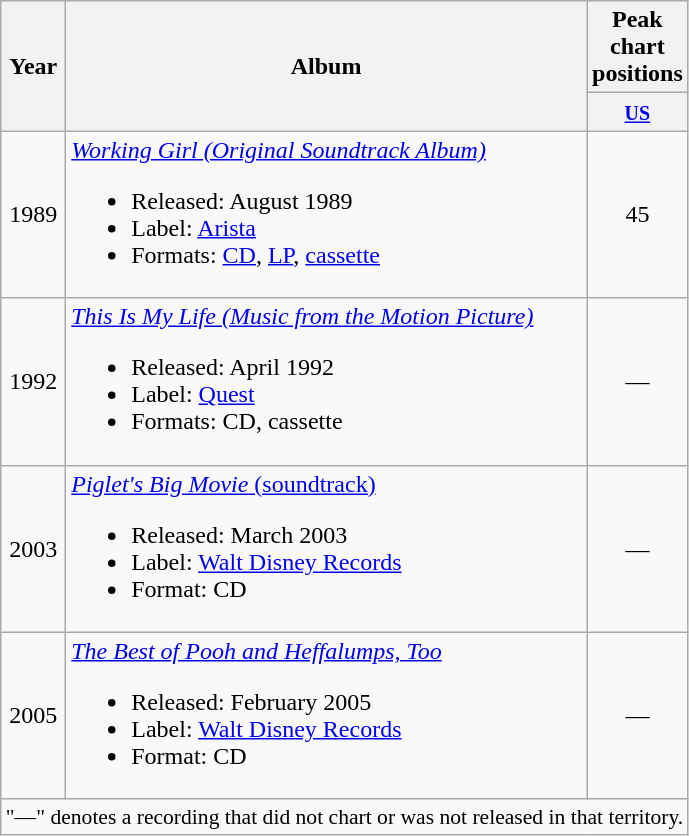<table class="wikitable" style="text-align:center;">
<tr>
<th rowspan="2">Year</th>
<th rowspan="2">Album</th>
<th colspan="1">Peak chart positions</th>
</tr>
<tr>
<th width="40"><small><a href='#'>US</a><br></small></th>
</tr>
<tr>
<td>1989</td>
<td align=left><em><a href='#'>Working Girl (Original Soundtrack Album)</a></em><br><ul><li>Released: August 1989</li><li>Label: <a href='#'>Arista</a></li><li>Formats: <a href='#'>CD</a>, <a href='#'>LP</a>, <a href='#'>cassette</a></li></ul></td>
<td>45</td>
</tr>
<tr>
<td>1992</td>
<td align=left><em><a href='#'>This Is My Life (Music from the Motion Picture)</a></em><br><ul><li>Released: April 1992</li><li>Label: <a href='#'>Quest</a></li><li>Formats: CD, cassette</li></ul></td>
<td>—</td>
</tr>
<tr>
<td>2003</td>
<td align=left><a href='#'><em>Piglet's Big Movie</em> (soundtrack)</a><br><ul><li>Released: March 2003</li><li>Label: <a href='#'>Walt Disney Records</a></li><li>Format: CD</li></ul></td>
<td>—</td>
</tr>
<tr>
<td>2005</td>
<td align=left><em><a href='#'>The Best of Pooh and Heffalumps, Too</a></em><br><ul><li>Released: February 2005</li><li>Label: <a href='#'>Walt Disney Records</a></li><li>Format: CD</li></ul></td>
<td>—</td>
</tr>
<tr>
<td colspan="15" style="font-size:90%">"—" denotes a recording that did not chart or was not released in that territory.</td>
</tr>
</table>
